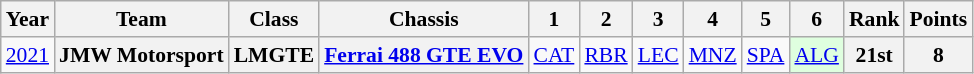<table class="wikitable" style="text-align:center; font-size:90%">
<tr>
<th>Year</th>
<th>Team</th>
<th>Class</th>
<th>Chassis</th>
<th>1</th>
<th>2</th>
<th>3</th>
<th>4</th>
<th>5</th>
<th>6</th>
<th>Rank</th>
<th>Points</th>
</tr>
<tr>
<td><a href='#'>2021</a></td>
<th>JMW Motorsport</th>
<th>LMGTE</th>
<th><a href='#'>Ferrai 488 GTE EVO</a></th>
<td><a href='#'>CAT</a></td>
<td><a href='#'>RBR</a></td>
<td><a href='#'>LEC</a></td>
<td><a href='#'>MNZ</a></td>
<td><a href='#'>SPA</a></td>
<td style="background:#DFFFDF;"><a href='#'>ALG</a><br></td>
<th>21st</th>
<th>8</th>
</tr>
</table>
